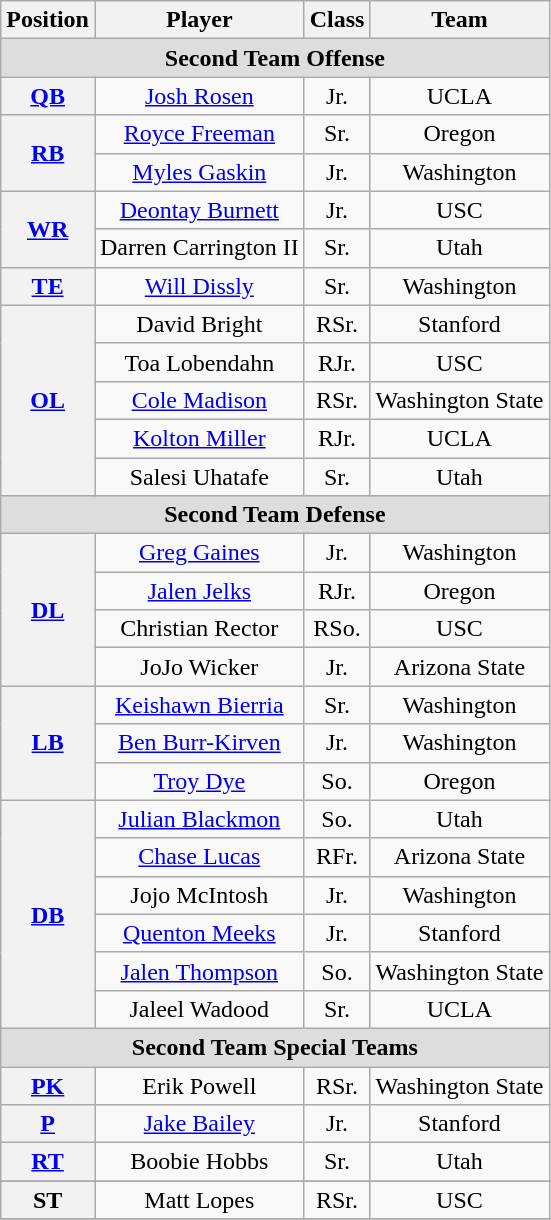<table class="wikitable">
<tr>
<th>Position</th>
<th>Player</th>
<th>Class</th>
<th>Team</th>
</tr>
<tr>
<td colspan="4" style="text-align:center; background:#ddd;"><strong>Second Team Offense</strong></td>
</tr>
<tr style="text-align:center;">
<th rowspan="1"><a href='#'>QB</a></th>
<td><a href='#'>Josh Rosen</a></td>
<td>Jr.</td>
<td>UCLA</td>
</tr>
<tr style="text-align:center;">
<th rowspan="2"><a href='#'>RB</a></th>
<td><a href='#'>Royce Freeman</a></td>
<td>Sr.</td>
<td>Oregon</td>
</tr>
<tr style="text-align:center;">
<td><a href='#'>Myles Gaskin</a></td>
<td>Jr.</td>
<td>Washington</td>
</tr>
<tr style="text-align:center;">
<th rowspan="2"><a href='#'>WR</a></th>
<td><a href='#'>Deontay Burnett</a></td>
<td>Jr.</td>
<td>USC</td>
</tr>
<tr style="text-align:center;">
<td>Darren Carrington II</td>
<td>Sr.</td>
<td>Utah</td>
</tr>
<tr style="text-align:center;">
<th rowspan="1"><a href='#'>TE</a></th>
<td><a href='#'>Will Dissly</a></td>
<td>Sr.</td>
<td>Washington</td>
</tr>
<tr style="text-align:center;">
<th rowspan="5"><a href='#'>OL</a></th>
<td>David Bright</td>
<td>RSr.</td>
<td>Stanford</td>
</tr>
<tr style="text-align:center;">
<td>Toa Lobendahn</td>
<td>RJr.</td>
<td>USC</td>
</tr>
<tr style="text-align:center;">
<td><a href='#'>Cole Madison</a></td>
<td>RSr.</td>
<td>Washington State</td>
</tr>
<tr style="text-align:center;">
<td><a href='#'>Kolton Miller</a></td>
<td>RJr.</td>
<td>UCLA</td>
</tr>
<tr style="text-align:center;">
<td>Salesi Uhatafe</td>
<td>Sr.</td>
<td>Utah</td>
</tr>
<tr style="text-align:center;">
<td colspan="4" style="text-align:center; background:#ddd;"><strong>Second Team Defense</strong></td>
</tr>
<tr style="text-align:center;">
<th rowspan="4"><a href='#'>DL</a></th>
<td><a href='#'>Greg Gaines</a></td>
<td>Jr.</td>
<td>Washington</td>
</tr>
<tr style="text-align:center;">
<td><a href='#'>Jalen Jelks</a></td>
<td>RJr.</td>
<td>Oregon</td>
</tr>
<tr style="text-align:center;">
<td>Christian Rector</td>
<td>RSo.</td>
<td>USC</td>
</tr>
<tr style="text-align:center;">
<td>JoJo Wicker</td>
<td>Jr.</td>
<td>Arizona State</td>
</tr>
<tr style="text-align:center;">
<th rowspan="3"><a href='#'>LB</a></th>
<td><a href='#'>Keishawn Bierria</a></td>
<td>Sr.</td>
<td>Washington</td>
</tr>
<tr style="text-align:center;">
<td><a href='#'>Ben Burr-Kirven</a></td>
<td>Jr.</td>
<td>Washington</td>
</tr>
<tr style="text-align:center;">
<td><a href='#'>Troy Dye</a></td>
<td>So.</td>
<td>Oregon</td>
</tr>
<tr style="text-align:center;">
<th rowspan="6"><a href='#'>DB</a></th>
<td><a href='#'>Julian Blackmon</a></td>
<td>So.</td>
<td>Utah</td>
</tr>
<tr style="text-align:center;">
<td><a href='#'>Chase Lucas</a></td>
<td>RFr.</td>
<td>Arizona State</td>
</tr>
<tr style="text-align:center;">
<td>Jojo McIntosh</td>
<td>Jr.</td>
<td>Washington</td>
</tr>
<tr style="text-align:center;">
<td><a href='#'>Quenton Meeks</a></td>
<td>Jr.</td>
<td>Stanford</td>
</tr>
<tr style="text-align:center;">
<td><a href='#'>Jalen Thompson</a></td>
<td>So.</td>
<td>Washington State</td>
</tr>
<tr style="text-align:center;">
<td>Jaleel Wadood</td>
<td>Sr.</td>
<td>UCLA</td>
</tr>
<tr>
<td colspan="4" style="text-align:center; background:#ddd;"><strong>Second Team Special Teams</strong></td>
</tr>
<tr style="text-align:center;">
<th rowspan="1"><a href='#'>PK</a></th>
<td>Erik Powell</td>
<td>RSr.</td>
<td>Washington State</td>
</tr>
<tr style="text-align:center;">
<th rowspan="1"><a href='#'>P</a></th>
<td><a href='#'>Jake Bailey</a></td>
<td>Jr.</td>
<td>Stanford</td>
</tr>
<tr style="text-align:center;">
<th rowspan="1"><a href='#'>RT</a></th>
<td>Boobie Hobbs</td>
<td>Sr.</td>
<td>Utah</td>
</tr>
<tr>
</tr>
<tr style="text-align:center;">
<th rowspan="1">ST</th>
<td>Matt Lopes</td>
<td>RSr.</td>
<td>USC</td>
</tr>
<tr>
</tr>
</table>
